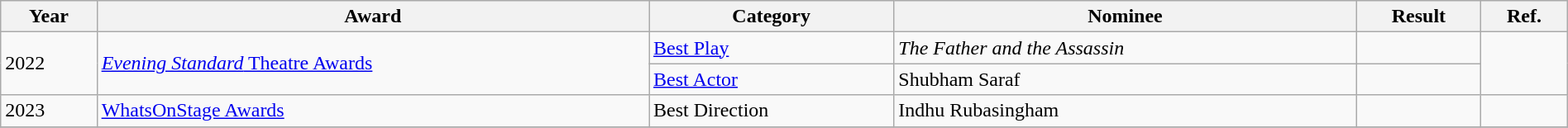<table class="wikitable" style="width: 100%;">
<tr>
<th>Year</th>
<th>Award</th>
<th>Category</th>
<th>Nominee</th>
<th>Result</th>
<th>Ref.</th>
</tr>
<tr>
<td rowspan="2">2022</td>
<td rowspan="2"><a href='#'><em>Evening Standard</em> Theatre Awards</a></td>
<td><a href='#'>Best Play</a></td>
<td><em>The Father and the Assassin</em></td>
<td></td>
<td rowspan="2"></td>
</tr>
<tr>
<td><a href='#'>Best Actor</a></td>
<td>Shubham Saraf</td>
<td></td>
</tr>
<tr>
<td>2023</td>
<td><a href='#'>WhatsOnStage Awards</a></td>
<td>Best Direction</td>
<td>Indhu Rubasingham</td>
<td></td>
<td></td>
</tr>
<tr>
</tr>
</table>
